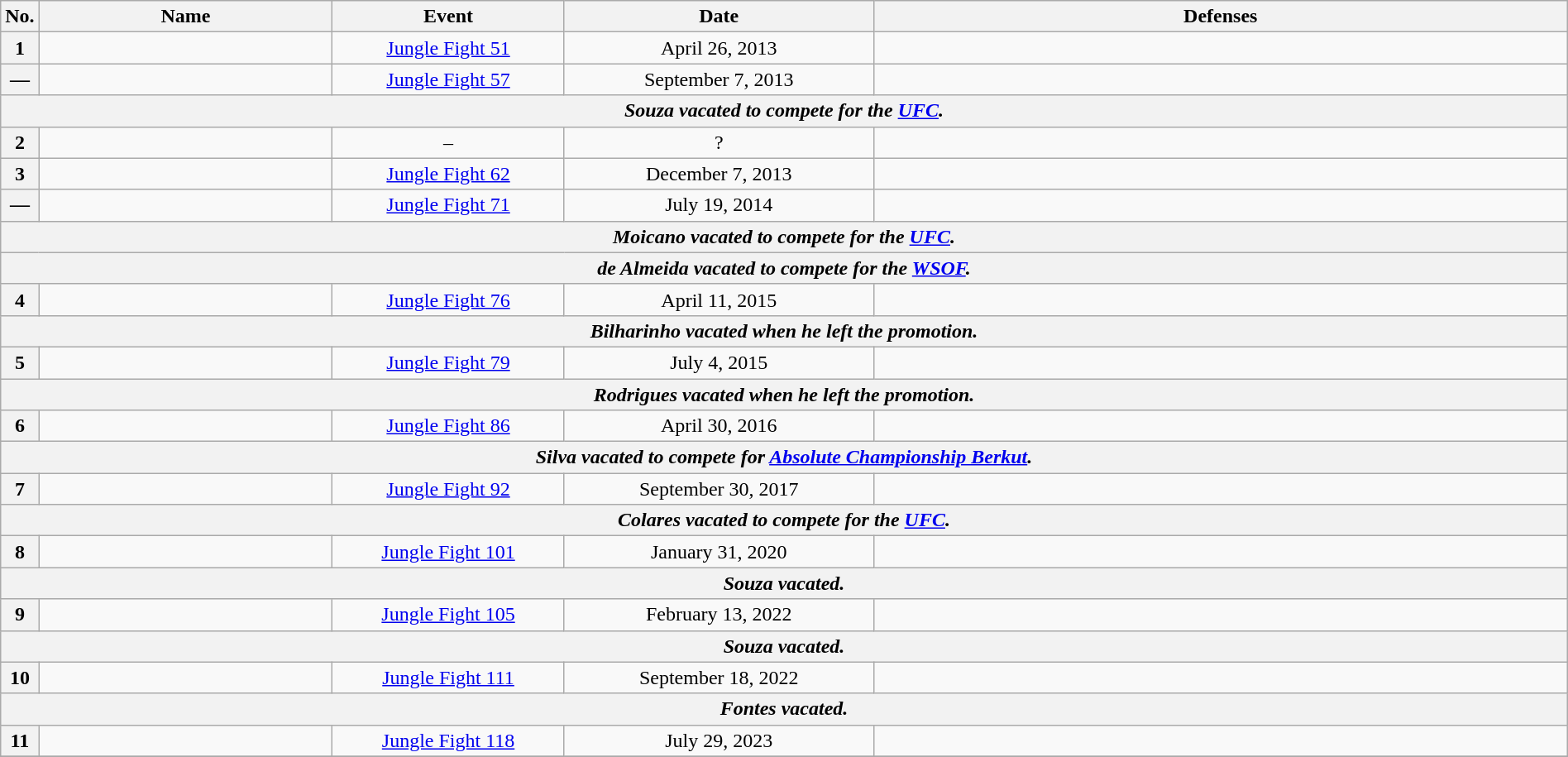<table class="wikitable" width=100%>
<tr>
<th width=1%>No.</th>
<th width=19%>Name</th>
<th width=15%>Event</th>
<th width=20%>Date</th>
<th width=45%>Defenses</th>
</tr>
<tr>
<th>1</th>
<td align=left><br></td>
<td align=center><a href='#'>Jungle Fight 51</a> <br></td>
<td align=center>April 26, 2013</td>
<td></td>
</tr>
<tr>
<th>—</th>
<td align=left><br></td>
<td align=center><a href='#'>Jungle Fight 57</a> <br></td>
<td align=center>September 7, 2013</td>
<td></td>
</tr>
<tr>
<th colspan=6 align=center><em>Souza vacated to compete for the <a href='#'>UFC</a>.</em></th>
</tr>
<tr>
<th>2</th>
<td align=left><br></td>
<td align=center>–</td>
<td align=center>?</td>
<td></td>
</tr>
<tr>
<th>3</th>
<td align=left></td>
<td align=center><a href='#'>Jungle Fight 62</a> <br></td>
<td align=center>December 7, 2013</td>
<td></td>
</tr>
<tr>
<th>—</th>
<td align=left><br></td>
<td align=center><a href='#'>Jungle Fight 71</a> <br></td>
<td align=center>July 19, 2014</td>
<td></td>
</tr>
<tr>
<th colspan=6 align=center><em>Moicano vacated to compete for the <a href='#'>UFC</a>.</em></th>
</tr>
<tr>
<th colspan=6 align=center><em>de Almeida vacated to compete for the <a href='#'>WSOF</a>.</em></th>
</tr>
<tr>
<th>4</th>
<td align=left><br></td>
<td align=center><a href='#'>Jungle Fight 76</a> <br></td>
<td align=center>April 11, 2015</td>
<td></td>
</tr>
<tr>
<th colspan=6 align=center><em>Bilharinho vacated when he left the promotion.</em></th>
</tr>
<tr>
<th>5</th>
<td align=left><br></td>
<td align=center><a href='#'>Jungle Fight 79</a> <br></td>
<td align=center>July 4, 2015</td>
<td></td>
</tr>
<tr>
<th colspan=6 align=center><em>Rodrigues vacated when he left the promotion.</em></th>
</tr>
<tr>
<th>6</th>
<td align=left><br></td>
<td align=center><a href='#'>Jungle Fight 86</a> <br></td>
<td align=center>April 30, 2016</td>
<td></td>
</tr>
<tr>
<th colspan=6 align=center><em>Silva vacated to compete for <a href='#'>Absolute Championship Berkut</a>.</em></th>
</tr>
<tr>
<th>7</th>
<td align=left><br></td>
<td align=center><a href='#'>Jungle Fight 92</a> <br></td>
<td align=center>September 30, 2017</td>
<td></td>
</tr>
<tr>
<th colspan=6 align=center><em>Colares vacated to compete for the <a href='#'>UFC</a>.</em></th>
</tr>
<tr>
<th>8</th>
<td align=left><br></td>
<td align=center><a href='#'>Jungle Fight 101</a> <br></td>
<td align=center>January 31, 2020</td>
<td></td>
</tr>
<tr>
<th colspan=6 align=center><em>Souza vacated.</em></th>
</tr>
<tr>
<th>9</th>
<td align=left><br></td>
<td align=center><a href='#'>Jungle Fight 105</a> <br></td>
<td align=center>February 13, 2022</td>
<td></td>
</tr>
<tr>
<th colspan=6 align=center><em>Souza vacated.</em></th>
</tr>
<tr>
<th>10</th>
<td align=left><br></td>
<td align=center><a href='#'>Jungle Fight 111</a> <br></td>
<td align=center>September 18, 2022</td>
<td></td>
</tr>
<tr>
<th colspan=6 align=center><em>Fontes vacated.</em></th>
</tr>
<tr>
<th>11</th>
<td align=left><br></td>
<td align=center><a href='#'>Jungle Fight 118</a> <br></td>
<td align=center>July 29, 2023</td>
<td></td>
</tr>
<tr>
</tr>
</table>
